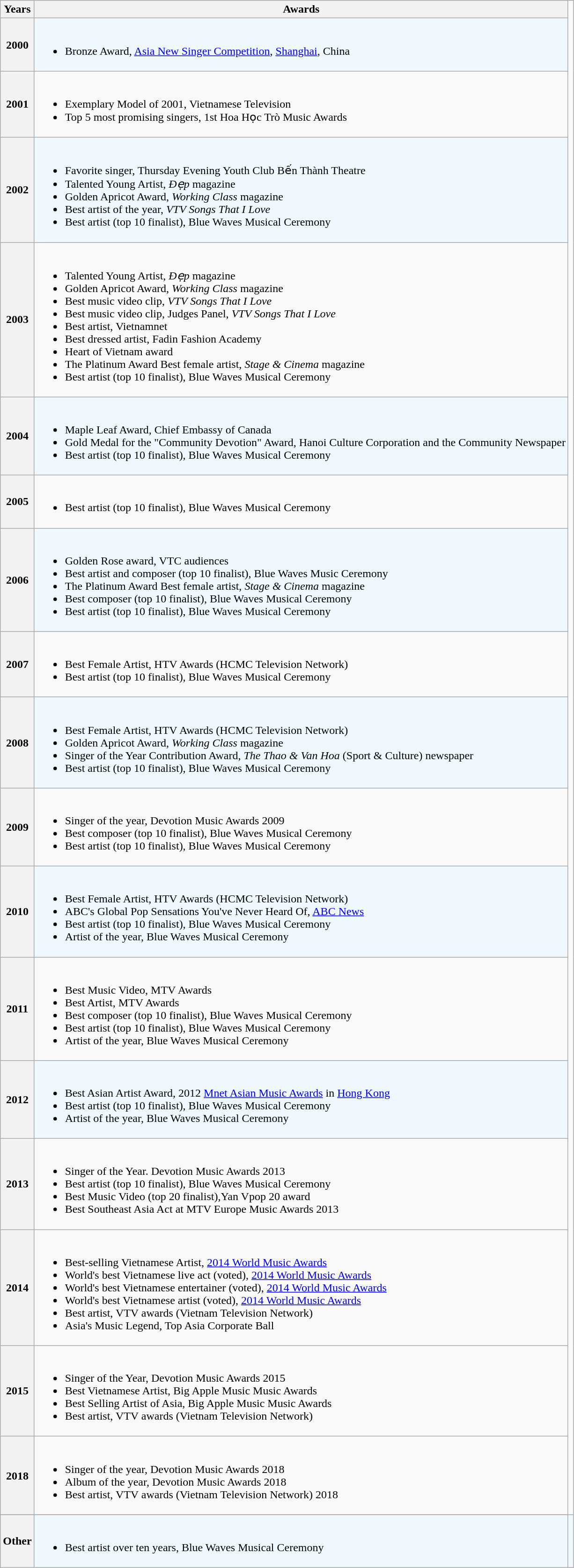<table class="wikitable">
<tr>
<th align="left">Years</th>
<th align="left">Awards</th>
</tr>
<tr style="background:#f0f8ff;">
<th style="text-align:center;">2000</th>
<td align="left"><br><ul><li>Bronze Award, <a href='#'>Asia New Singer Competition</a>, <a href='#'>Shanghai</a>, China</li></ul></td>
</tr>
<tr>
<th style="text-align:center;">2001</th>
<td align="left"><br><ul><li>Exemplary Model of 2001, Vietnamese Television</li><li>Top 5 most promising singers, 1st Hoa Học Trò Music Awards</li></ul></td>
</tr>
<tr style="background:#f0f8ff;">
<th style="text-align:center;">2002</th>
<td align="left"><br><ul><li>Favorite singer, Thursday Evening Youth Club Bến Thành Theatre</li><li>Talented Young Artist, <em>Đẹp</em> magazine</li><li>Golden Apricot Award, <em>Working Class</em> magazine</li><li>Best artist of the year, <em>VTV Songs That I Love</em></li><li>Best artist (top 10 finalist), Blue Waves Musical Ceremony</li></ul></td>
</tr>
<tr>
<th style="text-align:center;">2003</th>
<td align="left"><br><ul><li>Talented Young Artist, <em>Đẹp</em> magazine</li><li>Golden Apricot Award, <em>Working Class</em> magazine</li><li>Best music video clip, <em>VTV Songs That I Love</em></li><li>Best music video clip, Judges Panel, <em>VTV Songs That I Love</em></li><li>Best artist, Vietnamnet</li><li>Best dressed artist, Fadin Fashion Academy</li><li>Heart of Vietnam award</li><li>The Platinum Award Best female artist, <em>Stage & Cinema</em> magazine</li><li>Best artist (top 10 finalist), Blue Waves Musical Ceremony</li></ul></td>
</tr>
<tr style="background:#f0f8ff;">
<th style="text-align:center;">2004</th>
<td align="left"><br><ul><li>Maple Leaf Award, Chief Embassy of Canada</li><li>Gold Medal for the "Community Devotion" Award, Hanoi Culture Corporation and the Community Newspaper</li><li>Best artist (top 10 finalist), Blue Waves Musical Ceremony</li></ul></td>
</tr>
<tr>
<th style="text-align:center;">2005</th>
<td align="left"><br><ul><li>Best artist (top 10 finalist), Blue Waves Musical Ceremony</li></ul></td>
</tr>
<tr style="background:#f0f8ff;">
<th style="text-align:center;">2006</th>
<td align="left"><br><ul><li>Golden Rose award, VTC audiences</li><li>Best artist and composer (top 10 finalist), Blue Waves Music Ceremony</li><li>The Platinum Award Best female artist, <em>Stage & Cinema</em> magazine</li><li>Best composer (top 10 finalist), Blue Waves Musical Ceremony</li><li>Best artist (top 10 finalist), Blue Waves Musical Ceremony</li></ul></td>
</tr>
<tr>
<th style="text-align:center;">2007</th>
<td align="left"><br><ul><li>Best Female Artist, HTV Awards (HCMC Television Network)</li><li>Best artist (top 10 finalist), Blue Waves Musical Ceremony</li></ul></td>
</tr>
<tr style="background:#f0f8ff;">
<th style="text-align:center;">2008</th>
<td align="left"><br><ul><li>Best Female Artist, HTV Awards (HCMC Television Network)</li><li>Golden Apricot Award, <em>Working Class</em> magazine</li><li>Singer of the Year Contribution Award, <em>The Thao & Van Hoa</em> (Sport & Culture) newspaper</li><li>Best artist (top 10 finalist), Blue Waves Musical Ceremony</li></ul></td>
</tr>
<tr>
<th style="text-align:center;">2009</th>
<td align="left"><br><ul><li>Singer of the year, Devotion Music Awards 2009</li><li>Best composer (top 10 finalist), Blue Waves Musical Ceremony</li><li>Best artist (top 10 finalist), Blue Waves Musical Ceremony</li></ul></td>
</tr>
<tr style="background:#f0f8ff;">
<th style="text-align:center;">2010</th>
<td align="left"><br><ul><li>Best Female Artist, HTV Awards (HCMC Television Network)</li><li>ABC's Global Pop Sensations You've Never Heard Of, <a href='#'>ABC News</a></li><li>Best artist (top 10 finalist), Blue Waves Musical Ceremony</li><li>Artist of the year, Blue Waves Musical Ceremony</li></ul></td>
</tr>
<tr>
<th style="text-align:center;">2011</th>
<td align="left"><br><ul><li>Best Music Video, MTV Awards</li><li>Best Artist, MTV Awards</li><li>Best composer (top 10 finalist), Blue Waves Musical Ceremony</li><li>Best artist (top 10 finalist), Blue Waves Musical Ceremony</li><li>Artist of the year, Blue Waves Musical Ceremony</li></ul></td>
</tr>
<tr style="background:#f0f8ff;">
<th style="text-align:center;">2012</th>
<td align="left"><br><ul><li>Best Asian Artist Award, 2012 <a href='#'>Mnet Asian Music Awards</a> in <a href='#'>Hong Kong</a></li><li>Best artist (top 10 finalist), Blue Waves Musical Ceremony</li><li>Artist of the year, Blue Waves Musical Ceremony</li></ul></td>
</tr>
<tr>
<th style="text-align:center;">2013</th>
<td align="left"><br><ul><li>Singer of the Year. Devotion Music Awards 2013</li><li>Best artist (top 10 finalist), Blue Waves Musical Ceremony</li><li>Best Music Video (top 20 finalist),Yan Vpop 20 award</li><li>Best Southeast Asia Act at MTV Europe Music Awards 2013</li></ul></td>
</tr>
<tr>
<th style="text-align:center;">2014</th>
<td align="left"><br><ul><li>Best-selling Vietnamese Artist, <a href='#'>2014 World Music Awards</a></li><li>World's best Vietnamese live act (voted), <a href='#'>2014 World Music Awards</a></li><li>World's best Vietnamese entertainer (voted), <a href='#'>2014 World Music Awards</a></li><li>World's best Vietnamese artist (voted), <a href='#'>2014 World Music Awards</a></li><li>Best artist, VTV awards (Vietnam Television Network)</li><li>Asia's Music Legend, Top Asia Corporate Ball</li></ul></td>
</tr>
<tr>
<th style="text-align:center;">2015</th>
<td align="left"><br><ul><li>Singer of the Year, Devotion Music Awards 2015</li><li>Best Vietnamese Artist, Big Apple Music Music Awards</li><li>Best Selling Artist of Asia, Big Apple Music Music Awards</li><li>Best artist, VTV awards (Vietnam Television Network)</li></ul></td>
</tr>
<tr>
<th style="text-align:center;">2018</th>
<td align="left"><br><ul><li>Singer of the year, Devotion Music Awards 2018</li><li>Album of the year, Devotion Music Awards 2018</li><li>Best artist, VTV awards (Vietnam Television Network) 2018</li></ul></td>
</tr>
<tr>
</tr>
<tr style="background:#f0f8ff;">
<th style="text-align:center;">Other</th>
<td align="left"><br><ul><li>Best artist over ten years, Blue Waves Musical Ceremony</li></ul></td>
<td align="left"></td>
</tr>
</table>
